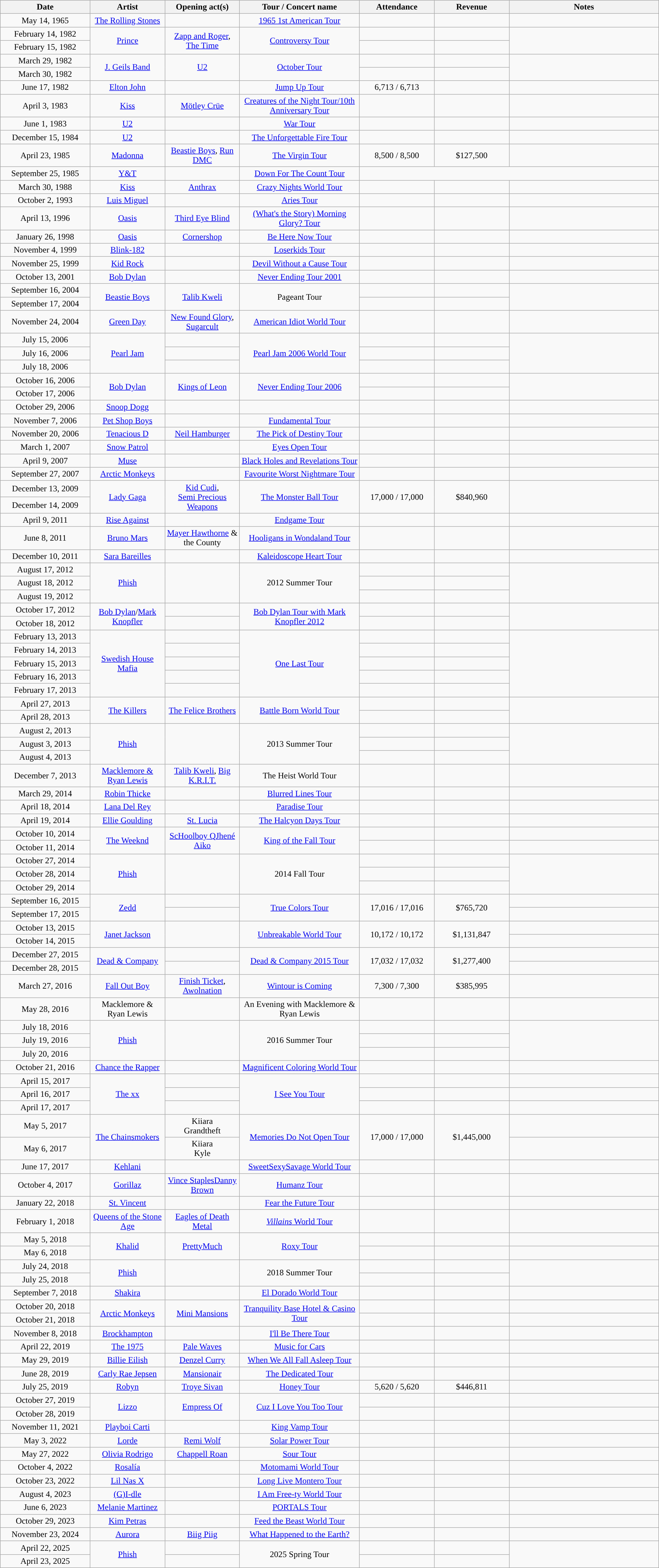<table class="wikitable" style="text-align:center">
<tr>
<th width="12%" style="text-align:center;">Date</th>
<th width="10%" style="text-align:center;">Artist</th>
<th width="10%" style="text-align:center;">Opening act(s)</th>
<th width="16%" style="text-align:center;">Tour / Concert name</th>
<th width="10%" style="text-align:center;">Attendance</th>
<th width="10%" style="text-align:center;">Revenue</th>
<th width="20%" style="text-align:center;">Notes</th>
</tr>
<tr>
<td>May 14, 1965</td>
<td><a href='#'>The Rolling Stones</a></td>
<td></td>
<td><a href='#'>1965 1st American Tour</a></td>
<td></td>
<td></td>
<td></td>
</tr>
<tr>
<td>February 14, 1982</td>
<td rowspan="2"><a href='#'>Prince</a></td>
<td rowspan="2"><a href='#'>Zapp and Roger</a>, <a href='#'>The Time</a></td>
<td rowspan="2"><a href='#'>Controversy Tour</a></td>
<td></td>
<td></td>
<td rowspan="2"></td>
</tr>
<tr>
<td>February 15, 1982</td>
<td></td>
<td></td>
</tr>
<tr>
<td>March 29, 1982</td>
<td rowspan="2"><a href='#'>J. Geils Band</a></td>
<td rowspan="2"><a href='#'>U2</a></td>
<td rowspan="2"><a href='#'>October Tour</a></td>
<td></td>
<td></td>
<td rowspan="2"></td>
</tr>
<tr>
<td>March 30, 1982</td>
<td></td>
<td></td>
</tr>
<tr>
<td>June 17, 1982</td>
<td><a href='#'>Elton John</a></td>
<td></td>
<td><a href='#'>Jump Up Tour</a></td>
<td>6,713 / 6,713</td>
<td></td>
<td></td>
</tr>
<tr>
<td>April 3, 1983</td>
<td><a href='#'>Kiss</a></td>
<td><a href='#'>Mötley Crüe</a></td>
<td><a href='#'>Creatures of the Night Tour/10th Anniversary Tour</a></td>
<td></td>
<td></td>
<td></td>
</tr>
<tr>
<td>June 1, 1983</td>
<td><a href='#'>U2</a></td>
<td></td>
<td><a href='#'>War Tour</a></td>
<td></td>
<td></td>
<td></td>
</tr>
<tr>
<td>December 15, 1984</td>
<td><a href='#'>U2</a></td>
<td></td>
<td><a href='#'>The Unforgettable Fire Tour</a></td>
<td></td>
<td></td>
<td></td>
</tr>
<tr>
<td>April 23, 1985</td>
<td><a href='#'>Madonna</a></td>
<td><a href='#'>Beastie Boys</a>, <a href='#'>Run DMC</a></td>
<td><a href='#'>The Virgin Tour</a></td>
<td>8,500 / 8,500</td>
<td>$127,500</td>
<td></td>
</tr>
<tr>
<td>September 25, 1985</td>
<td><a href='#'>Y&T</a></td>
<td></td>
<td><a href='#'>Down For The Count Tour</a></td>
</tr>
<tr>
<td>March 30, 1988</td>
<td><a href='#'>Kiss</a></td>
<td><a href='#'>Anthrax</a></td>
<td><a href='#'>Crazy Nights World Tour</a></td>
<td></td>
<td></td>
<td></td>
</tr>
<tr>
<td>October 2, 1993</td>
<td><a href='#'>Luis Miguel</a></td>
<td></td>
<td><a href='#'>Aries Tour</a></td>
<td></td>
<td></td>
<td></td>
</tr>
<tr>
<td>April 13, 1996</td>
<td><a href='#'>Oasis</a></td>
<td><a href='#'>Third Eye Blind</a></td>
<td><a href='#'>(What's the Story) Morning Glory? Tour</a></td>
<td></td>
<td></td>
<td></td>
</tr>
<tr>
<td>January 26, 1998</td>
<td><a href='#'>Oasis</a></td>
<td><a href='#'>Cornershop</a></td>
<td><a href='#'>Be Here Now Tour</a></td>
<td></td>
<td></td>
<td></td>
</tr>
<tr>
<td>November 4, 1999</td>
<td><a href='#'>Blink-182</a></td>
<td></td>
<td><a href='#'>Loserkids Tour</a></td>
<td></td>
<td></td>
<td></td>
</tr>
<tr>
<td>November 25, 1999</td>
<td><a href='#'>Kid Rock</a></td>
<td></td>
<td><a href='#'>Devil Without a Cause Tour</a></td>
<td></td>
<td></td>
<td></td>
</tr>
<tr>
<td>October 13, 2001</td>
<td><a href='#'>Bob Dylan</a></td>
<td></td>
<td><a href='#'>Never Ending Tour 2001</a></td>
<td></td>
<td></td>
<td></td>
</tr>
<tr>
<td>September 16, 2004</td>
<td rowspan="2"><a href='#'>Beastie Boys</a></td>
<td rowspan="2"><a href='#'>Talib Kweli</a></td>
<td rowspan="2">Pageant Tour</td>
<td></td>
<td></td>
<td rowspan="2"></td>
</tr>
<tr>
<td>September 17, 2004</td>
<td></td>
<td></td>
</tr>
<tr>
<td>November 24, 2004</td>
<td><a href='#'>Green Day</a></td>
<td><a href='#'>New Found Glory</a>, <a href='#'>Sugarcult</a></td>
<td><a href='#'>American Idiot World Tour</a></td>
<td></td>
<td></td>
<td></td>
</tr>
<tr>
<td>July 15, 2006</td>
<td rowspan="3"><a href='#'>Pearl Jam</a></td>
<td></td>
<td rowspan="3"><a href='#'>Pearl Jam 2006 World Tour</a></td>
<td></td>
<td></td>
<td rowspan="3"></td>
</tr>
<tr>
<td>July 16, 2006</td>
<td></td>
<td></td>
<td></td>
</tr>
<tr>
<td>July 18, 2006</td>
<td></td>
<td></td>
<td></td>
</tr>
<tr>
<td>October 16, 2006</td>
<td rowspan="2"><a href='#'>Bob Dylan</a></td>
<td rowspan="2"><a href='#'>Kings of Leon</a></td>
<td rowspan="2"><a href='#'>Never Ending Tour 2006</a></td>
<td></td>
<td></td>
<td rowspan="2"></td>
</tr>
<tr>
<td>October 17, 2006</td>
<td></td>
<td></td>
</tr>
<tr>
<td>October 29, 2006</td>
<td><a href='#'>Snoop Dogg</a></td>
<td></td>
<td></td>
<td></td>
<td></td>
<td></td>
</tr>
<tr>
<td>November 7, 2006</td>
<td><a href='#'>Pet Shop Boys</a></td>
<td></td>
<td><a href='#'>Fundamental Tour</a></td>
<td></td>
<td></td>
<td></td>
</tr>
<tr>
<td>November 20, 2006</td>
<td><a href='#'>Tenacious D</a></td>
<td><a href='#'>Neil Hamburger</a></td>
<td><a href='#'>The Pick of Destiny Tour</a></td>
<td></td>
<td></td>
<td></td>
</tr>
<tr>
<td>March 1, 2007</td>
<td><a href='#'>Snow Patrol</a></td>
<td></td>
<td><a href='#'>Eyes Open Tour</a></td>
<td></td>
<td></td>
<td></td>
</tr>
<tr>
<td>April 9, 2007</td>
<td><a href='#'>Muse</a></td>
<td></td>
<td><a href='#'>Black Holes and Revelations Tour</a></td>
<td></td>
<td></td>
<td></td>
</tr>
<tr>
<td>September 27, 2007</td>
<td><a href='#'>Arctic Monkeys</a></td>
<td></td>
<td><a href='#'>Favourite Worst Nightmare Tour</a></td>
<td></td>
<td></td>
<td></td>
</tr>
<tr>
<td>December 13, 2009</td>
<td rowspan="2"><a href='#'>Lady Gaga</a></td>
<td rowspan="2"><a href='#'>Kid Cudi</a>,<br><a href='#'>Semi Precious Weapons</a></td>
<td rowspan="2"><a href='#'>The Monster Ball Tour</a></td>
<td rowspan="2">17,000 / 17,000</td>
<td rowspan="2">$840,960</td>
<td rowspan="2"></td>
</tr>
<tr>
<td>December 14, 2009</td>
</tr>
<tr>
<td>April 9, 2011</td>
<td><a href='#'>Rise Against</a></td>
<td></td>
<td><a href='#'>Endgame Tour</a></td>
<td></td>
<td></td>
<td></td>
</tr>
<tr>
<td>June 8, 2011</td>
<td><a href='#'>Bruno Mars</a></td>
<td><a href='#'>Mayer Hawthorne</a> & the County</td>
<td><a href='#'>Hooligans in Wondaland Tour</a></td>
<td></td>
<td></td>
<td></td>
</tr>
<tr>
<td>December 10, 2011</td>
<td><a href='#'>Sara Bareilles</a></td>
<td></td>
<td><a href='#'>Kaleidoscope Heart Tour</a></td>
<td></td>
<td></td>
<td></td>
</tr>
<tr>
<td>August 17, 2012</td>
<td rowspan="3"><a href='#'>Phish</a></td>
<td rowspan="3"></td>
<td rowspan="3">2012 Summer Tour</td>
<td></td>
<td></td>
<td rowspan="3"></td>
</tr>
<tr>
<td>August 18, 2012</td>
<td></td>
<td></td>
</tr>
<tr>
<td>August 19, 2012</td>
<td></td>
<td></td>
</tr>
<tr>
<td>October 17, 2012</td>
<td rowspan="2"><a href='#'>Bob Dylan</a>/<a href='#'>Mark Knopfler</a></td>
<td></td>
<td rowspan="2"><a href='#'>Bob Dylan Tour with Mark Knopfler 2012</a></td>
<td></td>
<td></td>
<td rowspan="2"></td>
</tr>
<tr>
<td>October 18, 2012</td>
<td></td>
<td></td>
<td></td>
</tr>
<tr>
<td>February 13, 2013</td>
<td rowspan="5"><a href='#'>Swedish House Mafia</a></td>
<td></td>
<td rowspan="5"><a href='#'>One Last Tour</a></td>
<td></td>
<td></td>
<td rowspan="5"></td>
</tr>
<tr>
<td>February 14, 2013</td>
<td></td>
<td></td>
<td></td>
</tr>
<tr>
<td>February 15, 2013</td>
<td></td>
<td></td>
<td></td>
</tr>
<tr>
<td>February 16, 2013</td>
<td></td>
<td></td>
<td></td>
</tr>
<tr>
<td>February 17, 2013</td>
<td></td>
<td></td>
<td></td>
</tr>
<tr>
<td>April 27, 2013</td>
<td rowspan="2"><a href='#'>The Killers</a></td>
<td rowspan="2"><a href='#'>The Felice Brothers</a></td>
<td rowspan="2"><a href='#'>Battle Born World Tour</a></td>
<td></td>
<td></td>
<td rowspan="2"></td>
</tr>
<tr>
<td>April 28, 2013</td>
<td></td>
<td></td>
</tr>
<tr>
<td>August 2, 2013</td>
<td rowspan="3"><a href='#'>Phish</a></td>
<td rowspan="3"></td>
<td rowspan="3">2013 Summer Tour</td>
<td></td>
<td></td>
<td rowspan="3"></td>
</tr>
<tr>
<td>August 3, 2013</td>
<td></td>
<td></td>
</tr>
<tr>
<td>August 4, 2013</td>
<td></td>
<td></td>
</tr>
<tr>
<td>December 7, 2013</td>
<td><a href='#'>Macklemore & Ryan Lewis</a></td>
<td><a href='#'>Talib Kweli</a>, <a href='#'>Big K.R.I.T.</a></td>
<td>The Heist World Tour</td>
<td></td>
<td></td>
<td></td>
</tr>
<tr>
<td>March 29, 2014</td>
<td><a href='#'>Robin Thicke</a></td>
<td></td>
<td><a href='#'>Blurred Lines Tour</a></td>
<td></td>
<td></td>
<td></td>
</tr>
<tr>
<td>April 18, 2014</td>
<td><a href='#'>Lana Del Rey</a></td>
<td></td>
<td><a href='#'>Paradise Tour</a></td>
<td></td>
<td></td>
<td></td>
</tr>
<tr>
<td>April 19, 2014</td>
<td><a href='#'>Ellie Goulding</a></td>
<td><a href='#'>St. Lucia</a></td>
<td><a href='#'>The Halcyon Days Tour</a></td>
<td></td>
<td></td>
<td></td>
</tr>
<tr>
<td>October 10, 2014</td>
<td rowspan="2"><a href='#'>The Weeknd</a></td>
<td rowspan="2"><a href='#'>ScHoolboy Q</a><a href='#'>Jhené Aiko</a></td>
<td rowspan="2"><a href='#'>King of the Fall Tour</a></td>
<td></td>
<td></td>
<td></td>
</tr>
<tr>
<td>October 11, 2014</td>
<td></td>
<td></td>
<td></td>
</tr>
<tr>
<td>October 27, 2014</td>
<td rowspan="3"><a href='#'>Phish</a></td>
<td rowspan="3"></td>
<td rowspan="3">2014 Fall Tour</td>
<td></td>
<td></td>
<td rowspan="3"></td>
</tr>
<tr>
<td>October 28, 2014</td>
<td></td>
<td></td>
</tr>
<tr>
<td>October 29, 2014</td>
<td></td>
<td></td>
</tr>
<tr>
<td>September 16, 2015</td>
<td rowspan="2"><a href='#'>Zedd</a></td>
<td></td>
<td rowspan="2"><a href='#'>True Colors Tour</a></td>
<td rowspan="2">17,016 / 17,016</td>
<td rowspan="2">$765,720</td>
<td></td>
</tr>
<tr>
<td>September 17, 2015</td>
<td></td>
<td></td>
</tr>
<tr>
<td>October 13, 2015</td>
<td rowspan="2"><a href='#'>Janet Jackson</a></td>
<td rowspan="2"></td>
<td rowspan="2"><a href='#'>Unbreakable World Tour</a></td>
<td rowspan="2">10,172 / 10,172</td>
<td rowspan="2">$1,131,847</td>
<td></td>
</tr>
<tr>
<td>October 14, 2015</td>
<td></td>
</tr>
<tr>
<td>December 27, 2015</td>
<td rowspan="2"><a href='#'>Dead & Company</a></td>
<td></td>
<td rowspan="2"><a href='#'>Dead & Company 2015 Tour</a></td>
<td rowspan="2">17,032 / 17,032</td>
<td rowspan="2">$1,277,400</td>
<td></td>
</tr>
<tr>
<td>December 28, 2015</td>
<td></td>
<td></td>
</tr>
<tr>
<td>March 27, 2016</td>
<td><a href='#'>Fall Out Boy</a></td>
<td><a href='#'>Finish Ticket</a>,<br><a href='#'>Awolnation</a></td>
<td><a href='#'>Wintour is Coming</a></td>
<td>7,300 / 7,300</td>
<td>$385,995</td>
<td></td>
</tr>
<tr>
<td>May 28, 2016</td>
<td>Macklemore & Ryan Lewis</td>
<td></td>
<td>An Evening with Macklemore & Ryan Lewis</td>
<td></td>
<td></td>
<td></td>
</tr>
<tr>
<td>July 18, 2016</td>
<td rowspan="3"><a href='#'>Phish</a></td>
<td rowspan="3"></td>
<td rowspan="3">2016 Summer Tour</td>
<td></td>
<td></td>
<td rowspan="3"></td>
</tr>
<tr>
<td>July 19, 2016</td>
<td></td>
<td></td>
</tr>
<tr>
<td>July 20, 2016</td>
<td></td>
<td></td>
</tr>
<tr>
<td>October 21, 2016</td>
<td><a href='#'>Chance the Rapper</a></td>
<td></td>
<td><a href='#'>Magnificent Coloring World Tour</a></td>
<td></td>
<td></td>
<td></td>
</tr>
<tr>
<td>April 15, 2017</td>
<td rowspan="3"><a href='#'>The xx</a></td>
<td></td>
<td rowspan="3"><a href='#'>I See You Tour</a></td>
<td></td>
<td></td>
<td></td>
</tr>
<tr>
<td>April 16, 2017</td>
<td></td>
<td></td>
<td></td>
<td></td>
</tr>
<tr>
<td>April 17, 2017</td>
<td></td>
<td></td>
<td></td>
<td></td>
</tr>
<tr>
<td>May 5, 2017</td>
<td rowspan="2"><a href='#'>The Chainsmokers</a></td>
<td>Kiiara<br>Grandtheft</td>
<td rowspan="2"><a href='#'>Memories Do Not Open Tour</a></td>
<td rowspan="2">17,000 / 17,000</td>
<td rowspan="2">$1,445,000</td>
<td></td>
</tr>
<tr>
<td>May 6, 2017</td>
<td>Kiiara<br>Kyle</td>
<td></td>
</tr>
<tr>
<td>June 17, 2017</td>
<td><a href='#'>Kehlani</a></td>
<td></td>
<td><a href='#'>SweetSexySavage World Tour</a></td>
<td></td>
<td></td>
<td></td>
</tr>
<tr>
<td>October 4, 2017</td>
<td><a href='#'>Gorillaz</a></td>
<td><a href='#'>Vince Staples</a><a href='#'>Danny Brown</a></td>
<td><a href='#'>Humanz Tour</a></td>
<td></td>
<td></td>
<td></td>
</tr>
<tr>
<td>January 22, 2018</td>
<td><a href='#'>St. Vincent</a></td>
<td></td>
<td><a href='#'>Fear the Future Tour</a></td>
<td></td>
<td></td>
<td></td>
</tr>
<tr>
<td>February 1, 2018</td>
<td><a href='#'>Queens of the Stone Age</a></td>
<td><a href='#'>Eagles of Death Metal</a></td>
<td><a href='#'><em>Villains</em> World Tour</a></td>
<td></td>
<td></td>
<td></td>
</tr>
<tr>
<td>May 5, 2018</td>
<td rowspan="2"><a href='#'>Khalid</a></td>
<td rowspan="2"><a href='#'>PrettyMuch</a></td>
<td rowspan="2"><a href='#'>Roxy Tour</a></td>
<td></td>
<td></td>
<td></td>
</tr>
<tr>
<td>May 6, 2018</td>
<td></td>
<td></td>
<td></td>
</tr>
<tr>
<td>July 24, 2018</td>
<td rowspan="2"><a href='#'>Phish</a></td>
<td rowspan="2"></td>
<td rowspan="2">2018 Summer Tour</td>
<td></td>
<td></td>
<td rowspan="2"></td>
</tr>
<tr>
<td>July 25, 2018</td>
<td></td>
<td></td>
</tr>
<tr>
<td>September 7, 2018</td>
<td><a href='#'>Shakira</a></td>
<td></td>
<td><a href='#'>El Dorado World Tour</a></td>
<td></td>
<td></td>
<td></td>
</tr>
<tr>
<td>October 20, 2018</td>
<td rowspan="2"><a href='#'>Arctic Monkeys</a></td>
<td rowspan="2"><a href='#'>Mini Mansions</a></td>
<td rowspan="2"><a href='#'>Tranquility Base Hotel & Casino Tour</a></td>
<td></td>
<td></td>
<td></td>
</tr>
<tr>
<td>October 21, 2018</td>
<td></td>
<td></td>
<td></td>
</tr>
<tr>
<td>November 8, 2018</td>
<td><a href='#'>Brockhampton</a></td>
<td></td>
<td><a href='#'>I'll Be There Tour</a></td>
<td></td>
<td></td>
<td></td>
</tr>
<tr>
<td>April 22, 2019</td>
<td><a href='#'>The 1975</a></td>
<td><a href='#'>Pale Waves</a></td>
<td><a href='#'>Music for Cars</a></td>
<td></td>
<td></td>
<td></td>
</tr>
<tr>
<td>May 29, 2019</td>
<td><a href='#'>Billie Eilish</a></td>
<td><a href='#'>Denzel Curry</a></td>
<td><a href='#'>When We All Fall Asleep Tour</a></td>
<td></td>
<td></td>
<td></td>
</tr>
<tr>
<td>June 28, 2019</td>
<td><a href='#'>Carly Rae Jepsen</a></td>
<td><a href='#'>Mansionair</a></td>
<td><a href='#'>The Dedicated Tour</a></td>
<td></td>
<td></td>
<td></td>
</tr>
<tr>
<td>July 25, 2019</td>
<td><a href='#'>Robyn</a></td>
<td><a href='#'>Troye Sivan</a></td>
<td><a href='#'>Honey Tour</a></td>
<td>5,620 / 5,620</td>
<td>$446,811</td>
<td></td>
</tr>
<tr>
<td>October 27, 2019</td>
<td rowspan="2"><a href='#'>Lizzo</a></td>
<td rowspan="2"><a href='#'>Empress Of</a></td>
<td rowspan="2"><a href='#'>Cuz I Love You Too Tour</a></td>
<td></td>
<td></td>
<td></td>
</tr>
<tr>
<td>October 28, 2019</td>
<td></td>
<td></td>
<td></td>
</tr>
<tr>
<td>November 11, 2021</td>
<td><a href='#'>Playboi Carti</a></td>
<td></td>
<td><a href='#'>King Vamp Tour</a></td>
<td></td>
<td></td>
<td></td>
</tr>
<tr>
<td>May 3, 2022</td>
<td><a href='#'>Lorde</a></td>
<td><a href='#'>Remi Wolf</a></td>
<td><a href='#'>Solar Power Tour</a></td>
<td></td>
<td></td>
<td></td>
</tr>
<tr>
<td>May 27, 2022</td>
<td><a href='#'>Olivia Rodrigo</a></td>
<td><a href='#'>Chappell Roan</a></td>
<td><a href='#'>Sour Tour</a></td>
<td></td>
<td></td>
<td></td>
</tr>
<tr>
<td>October 4, 2022</td>
<td><a href='#'>Rosalía</a></td>
<td></td>
<td><a href='#'>Motomami World Tour</a></td>
<td></td>
<td></td>
<td></td>
</tr>
<tr>
<td>October 23, 2022</td>
<td><a href='#'>Lil Nas X</a></td>
<td></td>
<td><a href='#'>Long Live Montero Tour</a></td>
<td></td>
<td></td>
<td></td>
</tr>
<tr>
<td>August 4, 2023</td>
<td><a href='#'>(G)I-dle</a></td>
<td></td>
<td><a href='#'>I Am Free-ty World Tour</a></td>
<td></td>
<td></td>
<td></td>
</tr>
<tr>
<td>June 6, 2023</td>
<td><a href='#'>Melanie Martinez</a></td>
<td></td>
<td><a href='#'>PORTALS Tour</a></td>
<td></td>
<td></td>
</tr>
<tr>
<td>October 29, 2023</td>
<td><a href='#'>Kim Petras</a></td>
<td></td>
<td><a href='#'>Feed the Beast World Tour</a></td>
<td></td>
<td></td>
<td></td>
</tr>
<tr>
<td>November 23, 2024</td>
<td><a href='#'>Aurora</a></td>
<td><a href='#'>Biig Piig</a></td>
<td><a href='#'>What Happened to the Earth?</a></td>
<td></td>
<td></td>
<td></td>
</tr>
<tr>
<td>April 22, 2025</td>
<td rowspan="2"><a href='#'>Phish</a></td>
<td></td>
<td rowspan="2">2025 Spring Tour</td>
<td></td>
<td></td>
<td rowspan="2"></td>
</tr>
<tr>
<td>April 23, 2025</td>
<td></td>
<td></td>
<td></td>
</tr>
</table>
